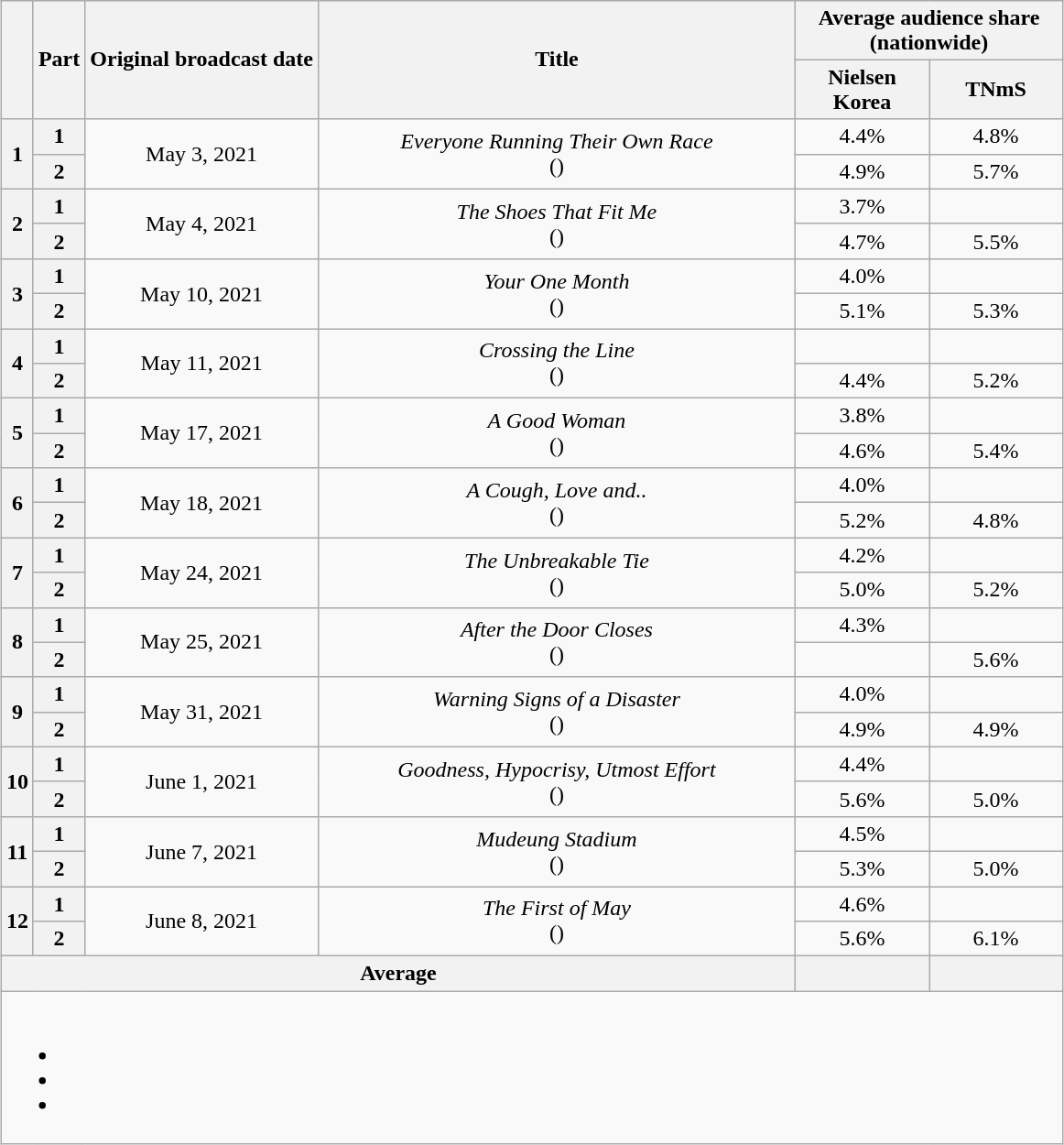<table class="wikitable" style="text-align:center; margin-left: auto; margin-right: auto; border: none;">
<tr>
</tr>
<tr>
<th rowspan="2"></th>
<th rowspan="2">Part</th>
<th rowspan="2">Original broadcast date</th>
<th rowspan="2" width="340">Title</th>
<th colspan="2">Average audience share (nationwide)</th>
</tr>
<tr>
<th width="90">Nielsen Korea</th>
<th width="90">TNmS</th>
</tr>
<tr>
<th rowspan="2">1</th>
<th>1</th>
<td rowspan="2">May 3, 2021</td>
<td rowspan="2"><em>Everyone Running Their Own Race</em><br>()</td>
<td>4.4% </td>
<td>4.8% </td>
</tr>
<tr>
<th>2</th>
<td>4.9% </td>
<td>5.7% </td>
</tr>
<tr>
<th rowspan="2">2</th>
<th>1</th>
<td rowspan="2">May 4, 2021</td>
<td rowspan="2"><em>The Shoes That Fit Me</em><br>()</td>
<td>3.7% </td>
<td></td>
</tr>
<tr>
<th>2</th>
<td>4.7% </td>
<td>5.5% </td>
</tr>
<tr>
<th rowspan="2">3</th>
<th>1</th>
<td rowspan="2">May 10, 2021</td>
<td rowspan="2"><em>Your One Month</em><br>()</td>
<td>4.0% </td>
<td></td>
</tr>
<tr>
<th>2</th>
<td>5.1% </td>
<td>5.3% </td>
</tr>
<tr>
<th rowspan="2">4</th>
<th>1</th>
<td rowspan="2">May 11, 2021</td>
<td rowspan="2"><em>Crossing the Line</em><br>()</td>
<td><strong></strong> </td>
<td></td>
</tr>
<tr>
<th>2</th>
<td>4.4% </td>
<td>5.2% </td>
</tr>
<tr>
<th rowspan="2">5</th>
<th>1</th>
<td rowspan="2">May 17, 2021</td>
<td rowspan="2"><em>A Good Woman</em><br>()</td>
<td>3.8% </td>
<td></td>
</tr>
<tr>
<th>2</th>
<td>4.6% </td>
<td>5.4% </td>
</tr>
<tr>
<th rowspan="2">6</th>
<th>1</th>
<td rowspan="2">May 18, 2021</td>
<td rowspan="2"><em>A Cough, Love and..</em><br>()</td>
<td>4.0% </td>
<td></td>
</tr>
<tr>
<th>2</th>
<td>5.2% </td>
<td>4.8% </td>
</tr>
<tr>
<th rowspan="2">7</th>
<th>1</th>
<td rowspan="2">May 24, 2021</td>
<td rowspan="2"><em>The Unbreakable Tie</em><br>()</td>
<td>4.2% </td>
<td></td>
</tr>
<tr>
<th>2</th>
<td>5.0% </td>
<td>5.2% </td>
</tr>
<tr>
<th rowspan="2">8</th>
<th>1</th>
<td rowspan="2">May 25, 2021</td>
<td rowspan="2"><em>After the Door Closes</em><br>()</td>
<td>4.3% </td>
<td></td>
</tr>
<tr>
<th>2</th>
<td><strong></strong> </td>
<td>5.6% </td>
</tr>
<tr>
<th rowspan="2">9</th>
<th>1</th>
<td rowspan="2">May 31, 2021</td>
<td rowspan="2"><em>Warning Signs of a Disaster</em><br>()</td>
<td>4.0% </td>
<td></td>
</tr>
<tr>
<th>2</th>
<td>4.9% </td>
<td>4.9% </td>
</tr>
<tr>
<th rowspan="2">10</th>
<th>1</th>
<td rowspan="2">June 1, 2021</td>
<td rowspan="2"><em>Goodness, Hypocrisy, Utmost Effort</em><br>()</td>
<td>4.4% </td>
<td></td>
</tr>
<tr>
<th>2</th>
<td>5.6% </td>
<td>5.0% </td>
</tr>
<tr>
<th rowspan="2">11</th>
<th>1</th>
<td rowspan="2">June 7, 2021</td>
<td rowspan="2"><em>Mudeung Stadium</em><br>()</td>
<td>4.5% </td>
<td></td>
</tr>
<tr>
<th>2</th>
<td>5.3% </td>
<td>5.0% </td>
</tr>
<tr>
<th rowspan="2">12</th>
<th>1</th>
<td rowspan="2">June 8, 2021</td>
<td rowspan="2"><em>The First of May</em><br>()</td>
<td>4.6% </td>
<td></td>
</tr>
<tr>
<th>2</th>
<td>5.6% </td>
<td>6.1% </td>
</tr>
<tr>
<th colspan="4">Average</th>
<th></th>
<th></th>
</tr>
<tr>
<td colspan="6"><br><ul><li></li><li></li><li></li></ul></td>
</tr>
</table>
